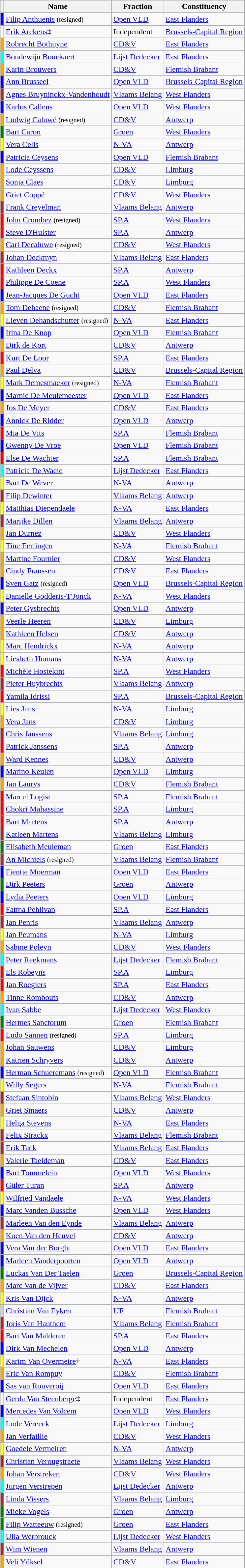<table class="wikitable sortable">
<tr>
<th></th>
<th>Name</th>
<th>Fraction</th>
<th>Constituency</th>
</tr>
<tr>
<td bgcolor="blue"></td>
<td><a href='#'>Filip Anthuenis</a> <small>(resigned)</small></td>
<td><a href='#'>Open VLD</a></td>
<td><a href='#'>East Flanders</a></td>
</tr>
<tr>
<td></td>
<td><a href='#'>Erik Arckens</a>‡</td>
<td>Independent</td>
<td><a href='#'>Brussels-Capital Region</a></td>
</tr>
<tr>
<td bgcolor="orange"></td>
<td><a href='#'>Robrecht Bothuyne</a></td>
<td><a href='#'>CD&V</a></td>
<td><a href='#'>East Flanders</a></td>
</tr>
<tr>
<td bgcolor="#00ffff"></td>
<td><a href='#'>Boudewijn Bouckaert</a></td>
<td><a href='#'>Lijst Dedecker</a></td>
<td><a href='#'>East Flanders</a></td>
</tr>
<tr>
<td bgcolor="orange"></td>
<td><a href='#'>Karin Brouwers</a></td>
<td><a href='#'>CD&V</a></td>
<td><a href='#'>Flemish Brabant</a></td>
</tr>
<tr>
<td bgcolor="blue"></td>
<td><a href='#'>Ann Brusseel</a></td>
<td><a href='#'>Open VLD</a></td>
<td><a href='#'>Brussels-Capital Region</a></td>
</tr>
<tr>
<td bgcolor="brown"></td>
<td><a href='#'>Agnes Bruyninckx-Vandenhoudt</a></td>
<td><a href='#'>Vlaams Belang</a></td>
<td><a href='#'>West Flanders</a></td>
</tr>
<tr>
<td bgcolor="blue"></td>
<td><a href='#'>Karlos Callens</a></td>
<td><a href='#'>Open VLD</a></td>
<td><a href='#'>West Flanders</a></td>
</tr>
<tr>
<td bgcolor="orange"></td>
<td><a href='#'>Ludwig Caluwé</a> <small>(resigned)</small></td>
<td><a href='#'>CD&V</a></td>
<td><a href='#'>Antwerp</a></td>
</tr>
<tr>
<td bgcolor="green"></td>
<td><a href='#'>Bart Caron</a></td>
<td><a href='#'>Groen</a></td>
<td><a href='#'>West Flanders</a></td>
</tr>
<tr>
<td bgcolor="yellow"></td>
<td><a href='#'>Vera Celis</a></td>
<td><a href='#'>N-VA</a></td>
<td><a href='#'>Antwerp</a></td>
</tr>
<tr>
<td bgcolor="blue"></td>
<td><a href='#'>Patricia Ceysens</a></td>
<td><a href='#'>Open VLD</a></td>
<td><a href='#'>Flemish Brabant</a></td>
</tr>
<tr>
<td bgcolor="orange"></td>
<td><a href='#'>Lode Ceyssens</a></td>
<td><a href='#'>CD&V</a></td>
<td><a href='#'>Limburg</a></td>
</tr>
<tr>
<td bgcolor="orange"></td>
<td><a href='#'>Sonja Claes</a></td>
<td><a href='#'>CD&V</a></td>
<td><a href='#'>Limburg</a></td>
</tr>
<tr>
<td bgcolor="orange"></td>
<td><a href='#'>Griet Coppé</a></td>
<td><a href='#'>CD&V</a></td>
<td><a href='#'>West Flanders</a></td>
</tr>
<tr>
<td bgcolor="brown"></td>
<td><a href='#'>Frank Creyelman</a></td>
<td><a href='#'>Vlaams Belang</a></td>
<td><a href='#'>Antwerp</a></td>
</tr>
<tr>
<td bgcolor="red"></td>
<td><a href='#'>John Crombez</a> <small>(resigned)</small></td>
<td><a href='#'>SP.A</a></td>
<td><a href='#'>West Flanders</a></td>
</tr>
<tr>
<td bgcolor="red"></td>
<td><a href='#'>Steve D'Hulster</a></td>
<td><a href='#'>SP.A</a></td>
<td><a href='#'>Antwerp</a></td>
</tr>
<tr>
<td bgcolor="orange"></td>
<td><a href='#'>Carl Decaluwe</a> <small>(resigned)</small></td>
<td><a href='#'>CD&V</a></td>
<td><a href='#'>West Flanders</a></td>
</tr>
<tr>
<td bgcolor="brown"></td>
<td><a href='#'>Johan Deckmyn</a></td>
<td><a href='#'>Vlaams Belang</a></td>
<td><a href='#'>East Flanders</a></td>
</tr>
<tr>
<td bgcolor="red"></td>
<td><a href='#'>Kathleen Deckx</a></td>
<td><a href='#'>SP.A</a></td>
<td><a href='#'>Antwerp</a></td>
</tr>
<tr>
<td bgcolor="red"></td>
<td><a href='#'>Philippe De Coene</a></td>
<td><a href='#'>SP.A</a></td>
<td><a href='#'>West Flanders</a></td>
</tr>
<tr>
<td bgcolor="blue"></td>
<td><a href='#'>Jean-Jacques De Gucht</a></td>
<td><a href='#'>Open VLD</a></td>
<td><a href='#'>East Flanders</a></td>
</tr>
<tr>
<td bgcolor="orange"></td>
<td><a href='#'>Tom Dehaene</a> <small>(resigned)</small></td>
<td><a href='#'>CD&V</a></td>
<td><a href='#'>Flemish Brabant</a></td>
</tr>
<tr>
<td bgcolor="yellow"></td>
<td><a href='#'>Lieven Dehandschutter</a> <small>(resigned)</small></td>
<td><a href='#'>N-VA</a></td>
<td><a href='#'>East Flanders</a></td>
</tr>
<tr>
<td bgcolor="blue"></td>
<td><a href='#'>Irina De Knop</a></td>
<td><a href='#'>Open VLD</a></td>
<td><a href='#'>Flemish Brabant</a></td>
</tr>
<tr>
<td bgcolor="orange"></td>
<td><a href='#'>Dirk de Kort</a></td>
<td><a href='#'>CD&V</a></td>
<td><a href='#'>Antwerp</a></td>
</tr>
<tr>
<td bgcolor="red"></td>
<td><a href='#'>Kurt De Loor</a></td>
<td><a href='#'>SP.A</a></td>
<td><a href='#'>East Flanders</a></td>
</tr>
<tr>
<td bgcolor="orange"></td>
<td><a href='#'>Paul Delva</a></td>
<td><a href='#'>CD&V</a></td>
<td><a href='#'>Brussels-Capital Region</a></td>
</tr>
<tr>
<td bgcolor="yellow"></td>
<td><a href='#'>Mark Demesmaeker</a> <small>(resigned)</small></td>
<td><a href='#'>N-VA</a></td>
<td><a href='#'>Flemish Brabant</a></td>
</tr>
<tr>
<td bgcolor="blue"></td>
<td><a href='#'>Marnic De Meulemeester</a></td>
<td><a href='#'>Open VLD</a></td>
<td><a href='#'>East Flanders</a></td>
</tr>
<tr>
<td bgcolor="orange"></td>
<td><a href='#'>Jos De Meyer</a></td>
<td><a href='#'>CD&V</a></td>
<td><a href='#'>East Flanders</a></td>
</tr>
<tr>
<td bgcolor="blue"></td>
<td><a href='#'>Annick De Ridder</a></td>
<td><a href='#'>Open VLD</a></td>
<td><a href='#'>Antwerp</a></td>
</tr>
<tr>
<td bgcolor="red"></td>
<td><a href='#'>Mia De Vits</a></td>
<td><a href='#'>SP.A</a></td>
<td><a href='#'>Flemish Brabant</a></td>
</tr>
<tr>
<td bgcolor="blue"></td>
<td><a href='#'>Gwenny De Vroe</a></td>
<td><a href='#'>Open VLD</a></td>
<td><a href='#'>Flemish Brabant</a></td>
</tr>
<tr>
<td bgcolor="red"></td>
<td><a href='#'>Else De Wachter</a></td>
<td><a href='#'>SP.A</a></td>
<td><a href='#'>Flemish Brabant</a></td>
</tr>
<tr>
<td bgcolor="#00ffff"></td>
<td><a href='#'>Patricia De Waele</a></td>
<td><a href='#'>Lijst Dedecker</a></td>
<td><a href='#'>East Flanders</a></td>
</tr>
<tr>
<td bgcolor="yellow"></td>
<td><a href='#'>Bart De Wever</a></td>
<td><a href='#'>N-VA</a></td>
<td><a href='#'>Antwerp</a></td>
</tr>
<tr>
<td bgcolor="brown"></td>
<td><a href='#'>Filip Dewinter</a></td>
<td><a href='#'>Vlaams Belang</a></td>
<td><a href='#'>Antwerp</a></td>
</tr>
<tr>
<td bgcolor="yellow"></td>
<td><a href='#'>Matthias Diependaele</a></td>
<td><a href='#'>N-VA</a></td>
<td><a href='#'>East Flanders</a></td>
</tr>
<tr>
<td bgcolor="brown"></td>
<td><a href='#'>Marijke Dillen</a></td>
<td><a href='#'>Vlaams Belang</a></td>
<td><a href='#'>Antwerp</a></td>
</tr>
<tr>
<td bgcolor="orange"></td>
<td><a href='#'>Jan Durnez</a></td>
<td><a href='#'>CD&V</a></td>
<td><a href='#'>West Flanders</a></td>
</tr>
<tr>
<td bgcolor="yellow"></td>
<td><a href='#'>Tine Eerlingen</a></td>
<td><a href='#'>N-VA</a></td>
<td><a href='#'>Flemish Brabant</a></td>
</tr>
<tr>
<td bgcolor="orange"></td>
<td><a href='#'>Martine Fournier</a></td>
<td><a href='#'>CD&V</a></td>
<td><a href='#'>West Flanders</a></td>
</tr>
<tr>
<td bgcolor="orange"></td>
<td><a href='#'>Cindy Franssen</a></td>
<td><a href='#'>CD&V</a></td>
<td><a href='#'>East Flanders</a></td>
</tr>
<tr>
<td bgcolor="blue"></td>
<td><a href='#'>Sven Gatz</a> <small>(resigned)</small></td>
<td><a href='#'>Open VLD</a></td>
<td><a href='#'>Brussels-Capital Region</a></td>
</tr>
<tr>
<td bgcolor="yellow"></td>
<td><a href='#'>Danielle Godderis-T'Jonck</a></td>
<td><a href='#'>N-VA</a></td>
<td><a href='#'>West Flanders</a></td>
</tr>
<tr>
<td bgcolor="blue"></td>
<td><a href='#'>Peter Gysbrechts</a></td>
<td><a href='#'>Open VLD</a></td>
<td><a href='#'>Antwerp</a></td>
</tr>
<tr>
<td bgcolor="orange"></td>
<td><a href='#'>Veerle Heeren</a></td>
<td><a href='#'>CD&V</a></td>
<td><a href='#'>Limburg</a></td>
</tr>
<tr>
<td bgcolor="orange"></td>
<td><a href='#'>Kathleen Helsen</a></td>
<td><a href='#'>CD&V</a></td>
<td><a href='#'>Antwerp</a></td>
</tr>
<tr>
<td bgcolor="yellow"></td>
<td><a href='#'>Marc Hendrickx</a></td>
<td><a href='#'>N-VA</a></td>
<td><a href='#'>Antwerp</a></td>
</tr>
<tr>
<td bgcolor="yellow"></td>
<td><a href='#'>Liesbeth Homans</a></td>
<td><a href='#'>N-VA</a></td>
<td><a href='#'>Antwerp</a></td>
</tr>
<tr>
<td bgcolor="red"></td>
<td><a href='#'>Michèle Hostekint</a></td>
<td><a href='#'>SP.A</a></td>
<td><a href='#'>West Flanders</a></td>
</tr>
<tr>
<td bgcolor="brown"></td>
<td><a href='#'>Pieter Huybrechts</a></td>
<td><a href='#'>Vlaams Belang</a></td>
<td><a href='#'>Antwerp</a></td>
</tr>
<tr>
<td bgcolor="red"></td>
<td><a href='#'>Yamila Idrissi</a></td>
<td><a href='#'>SP.A</a></td>
<td><a href='#'>Brussels-Capital Region</a></td>
</tr>
<tr>
<td bgcolor="yellow"></td>
<td><a href='#'>Lies Jans</a></td>
<td><a href='#'>N-VA</a></td>
<td><a href='#'>Limburg</a></td>
</tr>
<tr>
<td bgcolor="orange"></td>
<td><a href='#'>Vera Jans</a></td>
<td><a href='#'>CD&V</a></td>
<td><a href='#'>Limburg</a></td>
</tr>
<tr>
<td bgcolor="brown"></td>
<td><a href='#'>Chris Janssens</a></td>
<td><a href='#'>Vlaams Belang</a></td>
<td><a href='#'>Limburg</a></td>
</tr>
<tr>
<td bgcolor="red"></td>
<td><a href='#'>Patrick Janssens</a></td>
<td><a href='#'>SP.A</a></td>
<td><a href='#'>Antwerp</a></td>
</tr>
<tr>
<td bgcolor="orange"></td>
<td><a href='#'>Ward Kennes</a></td>
<td><a href='#'>CD&V</a></td>
<td><a href='#'>Antwerp</a></td>
</tr>
<tr>
<td bgcolor="blue"></td>
<td><a href='#'>Marino Keulen</a></td>
<td><a href='#'>Open VLD</a></td>
<td><a href='#'>Limburg</a></td>
</tr>
<tr>
<td bgcolor="orange"></td>
<td><a href='#'>Jan Laurys</a></td>
<td><a href='#'>CD&V</a></td>
<td><a href='#'>Flemish Brabant</a></td>
</tr>
<tr>
<td bgcolor="red"></td>
<td><a href='#'>Marcel Logist</a></td>
<td><a href='#'>SP.A</a></td>
<td><a href='#'>Flemish Brabant</a></td>
</tr>
<tr>
<td bgcolor="red"></td>
<td><a href='#'>Chokri Mahassine</a></td>
<td><a href='#'>SP.A</a></td>
<td><a href='#'>Limburg</a></td>
</tr>
<tr>
<td bgcolor="red"></td>
<td><a href='#'>Bart Martens</a></td>
<td><a href='#'>SP.A</a></td>
<td><a href='#'>Antwerp</a></td>
</tr>
<tr>
<td bgcolor="brown"></td>
<td><a href='#'>Katleen Martens</a></td>
<td><a href='#'>Vlaams Belang</a></td>
<td><a href='#'>Limburg</a></td>
</tr>
<tr>
<td bgcolor="green"></td>
<td><a href='#'>Elisabeth Meuleman</a></td>
<td><a href='#'>Groen</a></td>
<td><a href='#'>East Flanders</a></td>
</tr>
<tr>
<td bgcolor="brown"></td>
<td><a href='#'>An Michiels</a> <small>(resigned)</small></td>
<td><a href='#'>Vlaams Belang</a></td>
<td><a href='#'>Flemish Brabant</a></td>
</tr>
<tr>
<td bgcolor="blue"></td>
<td><a href='#'>Fientje Moerman</a></td>
<td><a href='#'>Open VLD</a></td>
<td><a href='#'>East Flanders</a></td>
</tr>
<tr>
<td bgcolor="green"></td>
<td><a href='#'>Dirk Peeters</a></td>
<td><a href='#'>Groen</a></td>
<td><a href='#'>Antwerp</a></td>
</tr>
<tr>
<td bgcolor="blue"></td>
<td><a href='#'>Lydia Peeters</a></td>
<td><a href='#'>Open VLD</a></td>
<td><a href='#'>Limburg</a></td>
</tr>
<tr>
<td bgcolor="red"></td>
<td><a href='#'>Fatma Pehlivan</a></td>
<td><a href='#'>SP.A</a></td>
<td><a href='#'>East Flanders</a></td>
</tr>
<tr>
<td bgcolor="brown"></td>
<td><a href='#'>Jan Penris</a></td>
<td><a href='#'>Vlaams Belang</a></td>
<td><a href='#'>Antwerp</a></td>
</tr>
<tr>
<td bgcolor="yellow"></td>
<td><a href='#'>Jan Peumans</a></td>
<td><a href='#'>N-VA</a></td>
<td><a href='#'>Limburg</a></td>
</tr>
<tr>
<td bgcolor="orange"></td>
<td><a href='#'>Sabine Poleyn</a></td>
<td><a href='#'>CD&V</a></td>
<td><a href='#'>West Flanders</a></td>
</tr>
<tr>
<td bgcolor="#00ffff"></td>
<td><a href='#'>Peter Reekmans</a></td>
<td><a href='#'>Lijst Dedecker</a></td>
<td><a href='#'>Flemish Brabant</a></td>
</tr>
<tr>
<td bgcolor="red"></td>
<td><a href='#'>Els Robeyns</a></td>
<td><a href='#'>SP.A</a></td>
<td><a href='#'>Limburg</a></td>
</tr>
<tr>
<td bgcolor="red"></td>
<td><a href='#'>Jan Roegiers</a></td>
<td><a href='#'>SP.A</a></td>
<td><a href='#'>East Flanders</a></td>
</tr>
<tr>
<td bgcolor="orange"></td>
<td><a href='#'>Tinne Rombouts</a></td>
<td><a href='#'>CD&V</a></td>
<td><a href='#'>Antwerp</a></td>
</tr>
<tr>
<td bgcolor="#00ffff"></td>
<td><a href='#'>Ivan Sabbe</a></td>
<td><a href='#'>Lijst Dedecker</a></td>
<td><a href='#'>West Flanders</a></td>
</tr>
<tr>
<td bgcolor="green"></td>
<td><a href='#'>Hermes Sanctorum</a></td>
<td><a href='#'>Groen</a></td>
<td><a href='#'>Flemish Brabant</a></td>
</tr>
<tr>
<td bgcolor="red"></td>
<td><a href='#'>Ludo Sannen</a> <small>(resigned)</small></td>
<td><a href='#'>SP.A</a></td>
<td><a href='#'>Limburg</a></td>
</tr>
<tr>
<td bgcolor="orange"></td>
<td><a href='#'>Johan Sauwens</a></td>
<td><a href='#'>CD&V</a></td>
<td><a href='#'>Limburg</a></td>
</tr>
<tr>
<td bgcolor="orange"></td>
<td><a href='#'>Katrien Schryvers</a></td>
<td><a href='#'>CD&V</a></td>
<td><a href='#'>Antwerp</a></td>
</tr>
<tr>
<td bgcolor="blue"></td>
<td><a href='#'>Herman Schueremans</a> <small>(resigned)</small></td>
<td><a href='#'>Open VLD</a></td>
<td><a href='#'>Flemish Brabant</a></td>
</tr>
<tr>
<td bgcolor="yellow"></td>
<td><a href='#'>Willy Segers</a></td>
<td><a href='#'>N-VA</a></td>
<td><a href='#'>Flemish Brabant</a></td>
</tr>
<tr>
<td bgcolor="brown"></td>
<td><a href='#'>Stefaan Sintobin</a></td>
<td><a href='#'>Vlaams Belang</a></td>
<td><a href='#'>West Flanders</a></td>
</tr>
<tr>
<td bgcolor="orange"></td>
<td><a href='#'>Griet Smaers</a></td>
<td><a href='#'>CD&V</a></td>
<td><a href='#'>Antwerp</a></td>
</tr>
<tr>
<td bgcolor="yellow"></td>
<td><a href='#'>Helga Stevens</a></td>
<td><a href='#'>N-VA</a></td>
<td><a href='#'>East Flanders</a></td>
</tr>
<tr>
<td bgcolor="brown"></td>
<td><a href='#'>Felix Strackx</a></td>
<td><a href='#'>Vlaams Belang</a></td>
<td><a href='#'>Flemish Brabant</a></td>
</tr>
<tr>
<td bgcolor="brown"></td>
<td><a href='#'>Erik Tack</a></td>
<td><a href='#'>Vlaams Belang</a></td>
<td><a href='#'>East Flanders</a></td>
</tr>
<tr>
<td bgcolor="orange"></td>
<td><a href='#'>Valerie Taeldeman</a></td>
<td><a href='#'>CD&V</a></td>
<td><a href='#'>East Flanders</a></td>
</tr>
<tr>
<td bgcolor="blue"></td>
<td><a href='#'>Bart Tommelein</a></td>
<td><a href='#'>Open VLD</a></td>
<td><a href='#'>West Flanders</a></td>
</tr>
<tr>
<td bgcolor="red"></td>
<td><a href='#'>Güler Turan</a></td>
<td><a href='#'>SP.A</a></td>
<td><a href='#'>Antwerp</a></td>
</tr>
<tr>
<td bgcolor="yellow"></td>
<td><a href='#'>Wilfried Vandaele</a></td>
<td><a href='#'>N-VA</a></td>
<td><a href='#'>West Flanders</a></td>
</tr>
<tr>
<td bgcolor="blue"></td>
<td><a href='#'>Marc Vanden Bussche</a></td>
<td><a href='#'>Open VLD</a></td>
<td><a href='#'>West Flanders</a></td>
</tr>
<tr>
<td bgcolor="brown"></td>
<td><a href='#'>Marleen Van den Eynde</a></td>
<td><a href='#'>Vlaams Belang</a></td>
<td><a href='#'>Antwerp</a></td>
</tr>
<tr>
<td bgcolor="orange"></td>
<td><a href='#'>Koen Van den Heuvel</a></td>
<td><a href='#'>CD&V</a></td>
<td><a href='#'>Antwerp</a></td>
</tr>
<tr>
<td bgcolor="blue"></td>
<td><a href='#'>Vera Van der Borght</a></td>
<td><a href='#'>Open VLD</a></td>
<td><a href='#'>East Flanders</a></td>
</tr>
<tr>
<td bgcolor="blue"></td>
<td><a href='#'>Marleen Vanderpoorten</a></td>
<td><a href='#'>Open VLD</a></td>
<td><a href='#'>Antwerp</a></td>
</tr>
<tr>
<td bgcolor="green"></td>
<td><a href='#'>Luckas Van Der Taelen</a></td>
<td><a href='#'>Groen</a></td>
<td><a href='#'>Brussels-Capital Region</a></td>
</tr>
<tr>
<td bgcolor="orange"></td>
<td><a href='#'>Marc Van de Vijver</a></td>
<td><a href='#'>CD&V</a></td>
<td><a href='#'>East Flanders</a></td>
</tr>
<tr>
<td bgcolor="yellow"></td>
<td><a href='#'>Kris Van Dijck</a></td>
<td><a href='#'>N-VA</a></td>
<td><a href='#'>Antwerp</a></td>
</tr>
<tr>
<td bgcolor="lightgrey"></td>
<td><a href='#'>Christian Van Eyken</a></td>
<td><a href='#'>UF</a></td>
<td><a href='#'>Flemish Brabant</a></td>
</tr>
<tr>
<td bgcolor="brown"></td>
<td><a href='#'>Joris Van Hauthem</a></td>
<td><a href='#'>Vlaams Belang</a></td>
<td><a href='#'>Flemish Brabant</a></td>
</tr>
<tr>
<td bgcolor="red"></td>
<td><a href='#'>Bart Van Malderen</a></td>
<td><a href='#'>SP.A</a></td>
<td><a href='#'>East Flanders</a></td>
</tr>
<tr>
<td bgcolor="blue"></td>
<td><a href='#'>Dirk Van Mechelen</a></td>
<td><a href='#'>Open VLD</a></td>
<td><a href='#'>Antwerp</a></td>
</tr>
<tr>
<td bgcolor="yellow"></td>
<td><a href='#'>Karim Van Overmeire</a>†</td>
<td><a href='#'>N-VA</a></td>
<td><a href='#'>East Flanders</a></td>
</tr>
<tr>
<td bgcolor="orange"></td>
<td><a href='#'>Eric Van Rompuy</a></td>
<td><a href='#'>CD&V</a></td>
<td><a href='#'>Flemish Brabant</a></td>
</tr>
<tr>
<td bgcolor="blue"></td>
<td><a href='#'>Sas van Rouveroij</a></td>
<td><a href='#'>Open VLD</a></td>
<td><a href='#'>East Flanders</a></td>
</tr>
<tr>
<td></td>
<td><a href='#'>Gerda Van Steenberge</a>‡</td>
<td>Independent</td>
<td><a href='#'>East Flanders</a></td>
</tr>
<tr>
<td bgcolor="blue"></td>
<td><a href='#'>Mercedes Van Volcem</a></td>
<td><a href='#'>Open VLD</a></td>
<td><a href='#'>West Flanders</a></td>
</tr>
<tr>
<td bgcolor="#00ffff"></td>
<td><a href='#'>Lode Vereeck</a></td>
<td><a href='#'>Lijst Dedecker</a></td>
<td><a href='#'>Limburg</a></td>
</tr>
<tr>
<td bgcolor="orange"></td>
<td><a href='#'>Jan Verfaillie</a></td>
<td><a href='#'>CD&V</a></td>
<td><a href='#'>West Flanders</a></td>
</tr>
<tr>
<td bgcolor="yellow"></td>
<td><a href='#'>Goedele Vermeiren</a></td>
<td><a href='#'>N-VA</a></td>
<td><a href='#'>Antwerp</a></td>
</tr>
<tr>
<td bgcolor="brown"></td>
<td><a href='#'>Christian Verougstraete</a></td>
<td><a href='#'>Vlaams Belang</a></td>
<td><a href='#'>West Flanders</a></td>
</tr>
<tr>
<td bgcolor="orange"></td>
<td><a href='#'>Johan Verstreken</a></td>
<td><a href='#'>CD&V</a></td>
<td><a href='#'>West Flanders</a></td>
</tr>
<tr>
<td bgcolor="#00ffff"></td>
<td><a href='#'>Jurgen Verstrepen</a></td>
<td><a href='#'>Lijst Dedecker</a></td>
<td><a href='#'>Antwerp</a></td>
</tr>
<tr>
<td bgcolor="brown"></td>
<td><a href='#'>Linda Vissers</a></td>
<td><a href='#'>Vlaams Belang</a></td>
<td><a href='#'>Limburg</a></td>
</tr>
<tr>
<td bgcolor="green"></td>
<td><a href='#'>Mieke Vogels</a></td>
<td><a href='#'>Groen</a></td>
<td><a href='#'>Antwerp</a></td>
</tr>
<tr>
<td bgcolor="green"></td>
<td><a href='#'>Filip Watteeuw</a> <small>(resigned)</small></td>
<td><a href='#'>Groen</a></td>
<td><a href='#'>East Flanders</a></td>
</tr>
<tr>
<td bgcolor="#00ffff"></td>
<td><a href='#'>Ulla Werbrouck</a></td>
<td><a href='#'>Lijst Dedecker</a></td>
<td><a href='#'>West Flanders</a></td>
</tr>
<tr>
<td bgcolor="brown"></td>
<td><a href='#'>Wim Wienen</a></td>
<td><a href='#'>Vlaams Belang</a></td>
<td><a href='#'>Antwerp</a></td>
</tr>
<tr>
<td bgcolor="orange"></td>
<td><a href='#'>Veli Yüksel</a></td>
<td><a href='#'>CD&V</a></td>
<td><a href='#'>East Flanders</a></td>
</tr>
</table>
